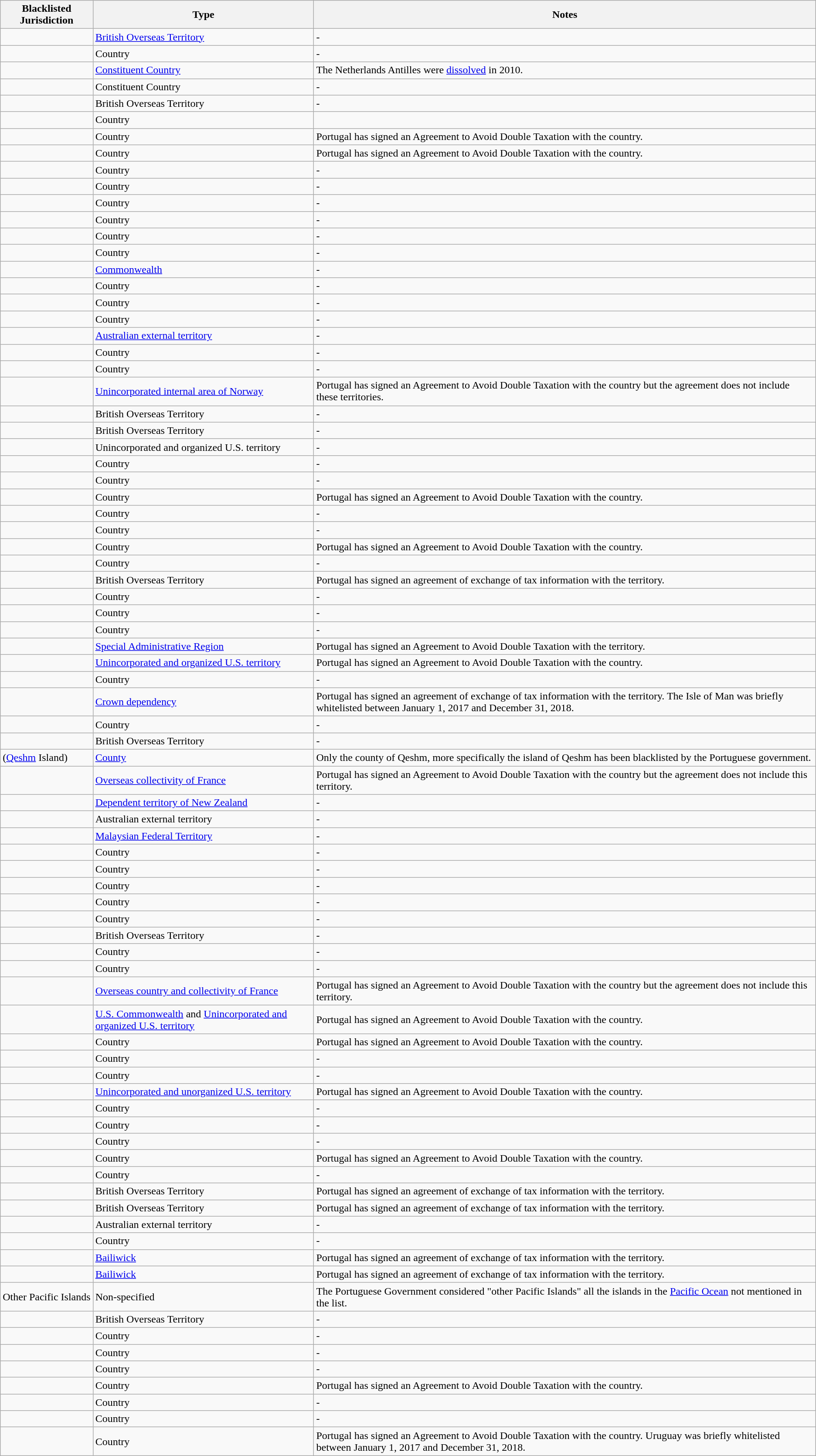<table class="wikitable sortable">
<tr>
<th>Blacklisted Jurisdiction</th>
<th>Type</th>
<th>Notes</th>
</tr>
<tr>
<td></td>
<td><a href='#'>British Overseas Territory</a></td>
<td>-</td>
</tr>
<tr>
<td></td>
<td>Country</td>
<td>-</td>
</tr>
<tr>
<td></td>
<td><a href='#'>Constituent Country</a></td>
<td>The Netherlands Antilles were <a href='#'>dissolved</a> in 2010.</td>
</tr>
<tr>
<td></td>
<td>Constituent Country</td>
<td>-</td>
</tr>
<tr>
<td></td>
<td>British Overseas Territory</td>
<td>-</td>
</tr>
<tr>
<td></td>
<td>Country</td>
<td></td>
</tr>
<tr>
<td></td>
<td>Country</td>
<td>Portugal has signed an Agreement to Avoid Double Taxation with the country.</td>
</tr>
<tr>
<td></td>
<td>Country</td>
<td>Portugal has signed an Agreement to Avoid Double Taxation with the country.</td>
</tr>
<tr>
<td></td>
<td>Country</td>
<td>-</td>
</tr>
<tr>
<td></td>
<td>Country</td>
<td>-</td>
</tr>
<tr>
<td></td>
<td>Country</td>
<td>-</td>
</tr>
<tr>
<td></td>
<td>Country</td>
<td>-</td>
</tr>
<tr>
<td></td>
<td>Country</td>
<td>-</td>
</tr>
<tr>
<td></td>
<td>Country</td>
<td>-</td>
</tr>
<tr>
<td></td>
<td><a href='#'>Commonwealth</a></td>
<td>-</td>
</tr>
<tr>
<td></td>
<td>Country</td>
<td>-</td>
</tr>
<tr>
<td></td>
<td>Country</td>
<td>-</td>
</tr>
<tr>
<td></td>
<td>Country</td>
<td>-</td>
</tr>
<tr>
<td></td>
<td><a href='#'>Australian external territory</a></td>
<td>-</td>
</tr>
<tr>
<td></td>
<td>Country</td>
<td>-</td>
</tr>
<tr>
<td></td>
<td>Country</td>
<td>-</td>
</tr>
<tr>
<td></td>
<td><a href='#'>Unincorporated internal area of Norway</a></td>
<td>Portugal has signed an Agreement to Avoid Double Taxation with the country but the agreement does not include these territories.</td>
</tr>
<tr>
<td></td>
<td>British Overseas Territory</td>
<td>-</td>
</tr>
<tr>
<td></td>
<td>British Overseas Territory</td>
<td>-</td>
</tr>
<tr>
<td></td>
<td>Unincorporated and organized U.S. territory</td>
<td>-</td>
</tr>
<tr>
<td></td>
<td>Country</td>
<td>-</td>
</tr>
<tr>
<td></td>
<td>Country</td>
<td>-</td>
</tr>
<tr>
<td></td>
<td>Country</td>
<td>Portugal has signed an Agreement to Avoid Double Taxation with the country.</td>
</tr>
<tr>
<td></td>
<td>Country</td>
<td>-</td>
</tr>
<tr>
<td></td>
<td>Country</td>
<td>-</td>
</tr>
<tr>
<td></td>
<td>Country</td>
<td>Portugal has signed an Agreement to Avoid Double Taxation with the country.</td>
</tr>
<tr>
<td></td>
<td>Country</td>
<td>-</td>
</tr>
<tr>
<td></td>
<td>British Overseas Territory</td>
<td>Portugal has signed an agreement of exchange of tax information with the territory.</td>
</tr>
<tr>
<td></td>
<td>Country</td>
<td>-</td>
</tr>
<tr>
<td></td>
<td>Country</td>
<td>-</td>
</tr>
<tr>
<td></td>
<td>Country</td>
<td>-</td>
</tr>
<tr>
<td></td>
<td><a href='#'>Special Administrative Region</a></td>
<td>Portugal has signed an Agreement to Avoid Double Taxation with the territory.</td>
</tr>
<tr>
<td></td>
<td><a href='#'>Unincorporated and organized U.S. territory</a></td>
<td>Portugal has signed an Agreement to Avoid Double Taxation with the country.</td>
</tr>
<tr>
<td></td>
<td>Country</td>
<td>-</td>
</tr>
<tr>
<td></td>
<td><a href='#'>Crown dependency</a></td>
<td>Portugal has signed an agreement of exchange of tax information with the territory. The Isle of Man was briefly whitelisted between January 1, 2017 and December 31, 2018.</td>
</tr>
<tr>
<td></td>
<td>Country</td>
<td>-</td>
</tr>
<tr>
<td></td>
<td>British Overseas Territory</td>
<td>-</td>
</tr>
<tr>
<td> (<a href='#'>Qeshm</a> Island)</td>
<td><a href='#'>County</a></td>
<td>Only the county of Qeshm, more specifically the island of Qeshm has been blacklisted by the Portuguese government.</td>
</tr>
<tr>
<td></td>
<td><a href='#'>Overseas collectivity of France</a></td>
<td>Portugal has signed an Agreement to Avoid Double Taxation with the country but the agreement does not include this territory.</td>
</tr>
<tr>
<td></td>
<td><a href='#'>Dependent territory of New Zealand</a></td>
<td>-</td>
</tr>
<tr>
<td></td>
<td>Australian external territory</td>
<td>-</td>
</tr>
<tr>
<td></td>
<td><a href='#'>Malaysian Federal Territory</a></td>
<td>-</td>
</tr>
<tr>
<td></td>
<td>Country</td>
<td>-</td>
</tr>
<tr>
<td></td>
<td>Country</td>
<td>-</td>
</tr>
<tr>
<td></td>
<td>Country</td>
<td>-</td>
</tr>
<tr>
<td></td>
<td>Country</td>
<td>-</td>
</tr>
<tr>
<td></td>
<td>Country</td>
<td>-</td>
</tr>
<tr>
<td></td>
<td>British Overseas Territory</td>
<td>-</td>
</tr>
<tr>
<td></td>
<td>Country</td>
<td>-</td>
</tr>
<tr>
<td></td>
<td>Country</td>
<td>-</td>
</tr>
<tr>
<td></td>
<td><a href='#'>Overseas country and collectivity of France</a></td>
<td>Portugal has signed an Agreement to Avoid Double Taxation with the country but the agreement does not include this territory.</td>
</tr>
<tr>
<td></td>
<td><a href='#'>U.S. Commonwealth</a> and <a href='#'>Unincorporated and organized U.S. territory</a></td>
<td>Portugal has signed an Agreement to Avoid Double Taxation with the country.</td>
</tr>
<tr>
<td></td>
<td>Country</td>
<td>Portugal has signed an Agreement to Avoid Double Taxation with the country.</td>
</tr>
<tr>
<td></td>
<td>Country</td>
<td>-</td>
</tr>
<tr>
<td></td>
<td>Country</td>
<td>-</td>
</tr>
<tr>
<td></td>
<td><a href='#'>Unincorporated and unorganized U.S. territory</a></td>
<td>Portugal has signed an Agreement to Avoid Double Taxation with the country.</td>
</tr>
<tr>
<td></td>
<td>Country</td>
<td>-</td>
</tr>
<tr>
<td></td>
<td>Country</td>
<td>-</td>
</tr>
<tr>
<td></td>
<td>Country</td>
<td>-</td>
</tr>
<tr>
<td></td>
<td>Country</td>
<td>Portugal has signed an Agreement to Avoid Double Taxation with the country.</td>
</tr>
<tr>
<td></td>
<td>Country</td>
<td>-</td>
</tr>
<tr>
<td></td>
<td>British Overseas Territory</td>
<td>Portugal has signed an agreement of exchange of tax information with the territory.</td>
</tr>
<tr>
<td></td>
<td>British Overseas Territory</td>
<td>Portugal has signed an agreement of exchange of tax information with the territory.</td>
</tr>
<tr>
<td></td>
<td>Australian external territory</td>
<td>-</td>
</tr>
<tr>
<td></td>
<td>Country</td>
<td>-</td>
</tr>
<tr>
<td></td>
<td><a href='#'>Bailiwick</a></td>
<td>Portugal has signed an agreement of exchange of tax information with the territory.</td>
</tr>
<tr>
<td></td>
<td><a href='#'>Bailiwick</a></td>
<td>Portugal has signed an agreement of exchange of tax information with the territory.</td>
</tr>
<tr>
<td>Other Pacific Islands</td>
<td>Non-specified</td>
<td>The Portuguese Government considered "other Pacific Islands" all the islands in the <a href='#'>Pacific Ocean</a> not mentioned in the list.</td>
</tr>
<tr>
<td></td>
<td>British Overseas Territory</td>
<td>-</td>
</tr>
<tr>
<td></td>
<td>Country</td>
<td>-</td>
</tr>
<tr>
<td></td>
<td>Country</td>
<td>-</td>
</tr>
<tr>
<td></td>
<td>Country</td>
<td>-</td>
</tr>
<tr>
<td></td>
<td>Country</td>
<td>Portugal has signed an Agreement to Avoid Double Taxation with the country.</td>
</tr>
<tr>
<td></td>
<td>Country</td>
<td>-</td>
</tr>
<tr>
<td></td>
<td>Country</td>
<td>-</td>
</tr>
<tr>
<td></td>
<td>Country</td>
<td>Portugal has signed an Agreement to Avoid Double Taxation with the country. Uruguay was briefly whitelisted between January 1, 2017 and December 31, 2018.</td>
</tr>
</table>
